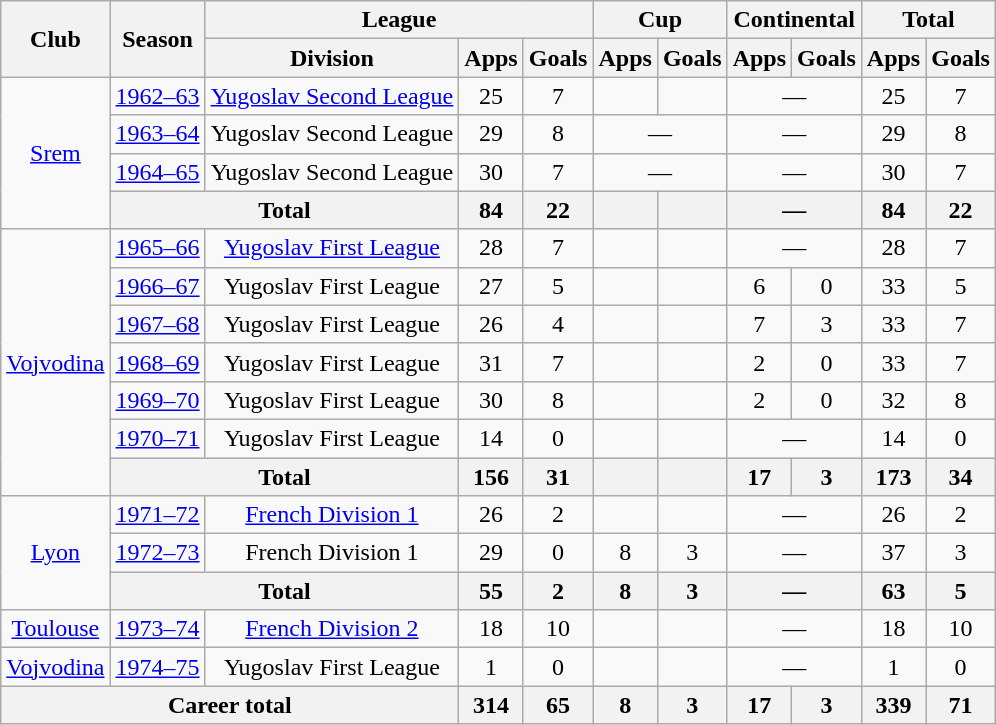<table class="wikitable" style="text-align:center">
<tr>
<th rowspan="2">Club</th>
<th rowspan="2">Season</th>
<th colspan="3">League</th>
<th colspan="2">Cup</th>
<th colspan="2">Continental</th>
<th colspan="2">Total</th>
</tr>
<tr>
<th>Division</th>
<th>Apps</th>
<th>Goals</th>
<th>Apps</th>
<th>Goals</th>
<th>Apps</th>
<th>Goals</th>
<th>Apps</th>
<th>Goals</th>
</tr>
<tr>
<td rowspan="4"><a href='#'>Srem</a></td>
<td><a href='#'>1962–63</a></td>
<td><a href='#'>Yugoslav Second League</a></td>
<td>25</td>
<td>7</td>
<td></td>
<td></td>
<td colspan="2">—</td>
<td>25</td>
<td>7</td>
</tr>
<tr>
<td><a href='#'>1963–64</a></td>
<td>Yugoslav Second League</td>
<td>29</td>
<td>8</td>
<td colspan="2">—</td>
<td colspan="2">—</td>
<td>29</td>
<td>8</td>
</tr>
<tr>
<td><a href='#'>1964–65</a></td>
<td>Yugoslav Second League</td>
<td>30</td>
<td>7</td>
<td colspan="2">—</td>
<td colspan="2">—</td>
<td>30</td>
<td>7</td>
</tr>
<tr>
<th colspan="2">Total</th>
<th>84</th>
<th>22</th>
<th></th>
<th></th>
<th colspan="2">—</th>
<th>84</th>
<th>22</th>
</tr>
<tr>
<td rowspan="7"><a href='#'>Vojvodina</a></td>
<td><a href='#'>1965–66</a></td>
<td><a href='#'>Yugoslav First League</a></td>
<td>28</td>
<td>7</td>
<td></td>
<td></td>
<td colspan="2">—</td>
<td>28</td>
<td>7</td>
</tr>
<tr>
<td><a href='#'>1966–67</a></td>
<td>Yugoslav First League</td>
<td>27</td>
<td>5</td>
<td></td>
<td></td>
<td>6</td>
<td>0</td>
<td>33</td>
<td>5</td>
</tr>
<tr>
<td><a href='#'>1967–68</a></td>
<td>Yugoslav First League</td>
<td>26</td>
<td>4</td>
<td></td>
<td></td>
<td>7</td>
<td>3</td>
<td>33</td>
<td>7</td>
</tr>
<tr>
<td><a href='#'>1968–69</a></td>
<td>Yugoslav First League</td>
<td>31</td>
<td>7</td>
<td></td>
<td></td>
<td>2</td>
<td>0</td>
<td>33</td>
<td>7</td>
</tr>
<tr>
<td><a href='#'>1969–70</a></td>
<td>Yugoslav First League</td>
<td>30</td>
<td>8</td>
<td></td>
<td></td>
<td>2</td>
<td>0</td>
<td>32</td>
<td>8</td>
</tr>
<tr>
<td><a href='#'>1970–71</a></td>
<td>Yugoslav First League</td>
<td>14</td>
<td>0</td>
<td></td>
<td></td>
<td colspan="2">—</td>
<td>14</td>
<td>0</td>
</tr>
<tr>
<th colspan="2">Total</th>
<th>156</th>
<th>31</th>
<th></th>
<th></th>
<th>17</th>
<th>3</th>
<th>173</th>
<th>34</th>
</tr>
<tr>
<td rowspan="3"><a href='#'>Lyon</a></td>
<td><a href='#'>1971–72</a></td>
<td><a href='#'>French Division 1</a></td>
<td>26</td>
<td>2</td>
<td></td>
<td></td>
<td colspan="2">—</td>
<td>26</td>
<td>2</td>
</tr>
<tr>
<td><a href='#'>1972–73</a></td>
<td>French Division 1</td>
<td>29</td>
<td>0</td>
<td>8</td>
<td>3</td>
<td colspan="2">—</td>
<td>37</td>
<td>3</td>
</tr>
<tr>
<th colspan="2">Total</th>
<th>55</th>
<th>2</th>
<th>8</th>
<th>3</th>
<th colspan="2">—</th>
<th>63</th>
<th>5</th>
</tr>
<tr>
<td><a href='#'>Toulouse</a></td>
<td><a href='#'>1973–74</a></td>
<td><a href='#'>French Division 2</a></td>
<td>18</td>
<td>10</td>
<td></td>
<td></td>
<td colspan="2">—</td>
<td>18</td>
<td>10</td>
</tr>
<tr>
<td><a href='#'>Vojvodina</a></td>
<td><a href='#'>1974–75</a></td>
<td>Yugoslav First League</td>
<td>1</td>
<td>0</td>
<td></td>
<td></td>
<td colspan="2">—</td>
<td>1</td>
<td>0</td>
</tr>
<tr>
<th colspan="3">Career total</th>
<th>314</th>
<th>65</th>
<th>8</th>
<th>3</th>
<th>17</th>
<th>3</th>
<th>339</th>
<th>71</th>
</tr>
</table>
